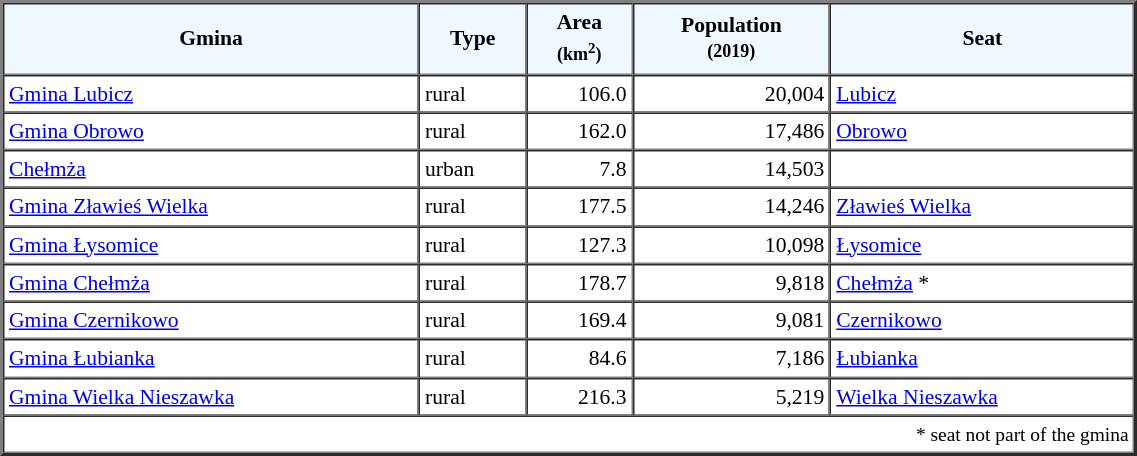<table width="60%" border="2" cellpadding="3" cellspacing="0" style="font-size:90%;line-height:120%;">
<tr bgcolor="F0F8FF">
<td style="text-align:center;"><strong>Gmina</strong></td>
<td style="text-align:center;"><strong>Type</strong></td>
<td style="text-align:center;"><strong>Area<br><small>(km<sup>2</sup>)</small></strong></td>
<td style="text-align:center;"><strong>Population<br><small>(2019)</small></strong></td>
<td style="text-align:center;"><strong>Seat</strong></td>
</tr>
<tr>
<td><a href='#'>Gmina Lubicz</a></td>
<td>rural</td>
<td style="text-align:right;">106.0</td>
<td style="text-align:right;">20,004</td>
<td><a href='#'>Lubicz</a></td>
</tr>
<tr>
<td><a href='#'>Gmina Obrowo</a></td>
<td>rural</td>
<td style="text-align:right;">162.0</td>
<td style="text-align:right;">17,486</td>
<td><a href='#'>Obrowo</a></td>
</tr>
<tr>
<td><a href='#'>Chełmża</a></td>
<td>urban</td>
<td style="text-align:right;">7.8</td>
<td style="text-align:right;">14,503</td>
<td> </td>
</tr>
<tr>
<td><a href='#'>Gmina Zławieś Wielka</a></td>
<td>rural</td>
<td style="text-align:right;">177.5</td>
<td style="text-align:right;">14,246</td>
<td><a href='#'>Zławieś Wielka</a></td>
</tr>
<tr>
<td><a href='#'>Gmina Łysomice</a></td>
<td>rural</td>
<td style="text-align:right;">127.3</td>
<td style="text-align:right;">10,098</td>
<td><a href='#'>Łysomice</a></td>
</tr>
<tr>
<td><a href='#'>Gmina Chełmża</a></td>
<td>rural</td>
<td style="text-align:right;">178.7</td>
<td style="text-align:right;">9,818</td>
<td><a href='#'>Chełmża</a> *</td>
</tr>
<tr>
<td><a href='#'>Gmina Czernikowo</a></td>
<td>rural</td>
<td style="text-align:right;">169.4</td>
<td style="text-align:right;">9,081</td>
<td><a href='#'>Czernikowo</a></td>
</tr>
<tr>
<td><a href='#'>Gmina Łubianka</a></td>
<td>rural</td>
<td style="text-align:right;">84.6</td>
<td style="text-align:right;">7,186</td>
<td><a href='#'>Łubianka</a></td>
</tr>
<tr>
<td><a href='#'>Gmina Wielka Nieszawka</a></td>
<td>rural</td>
<td style="text-align:right;">216.3</td>
<td style="text-align:right;">5,219</td>
<td><a href='#'>Wielka Nieszawka</a></td>
</tr>
<tr>
<td colspan=5 style="text-align:right;font-size:90%">* seat not part of the gmina</td>
</tr>
<tr>
</tr>
</table>
